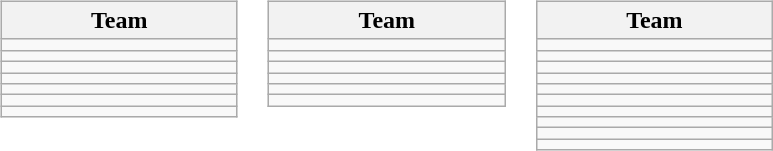<table>
<tr valign=top>
<td><br><table class="wikitable" style="text-align: center;">
<tr>
<th width=150>Team</th>
</tr>
<tr>
<td align=left></td>
</tr>
<tr>
<td align=left></td>
</tr>
<tr>
<td align=left></td>
</tr>
<tr>
<td align=left></td>
</tr>
<tr>
<td align=left></td>
</tr>
<tr>
<td align=left></td>
</tr>
<tr>
<td align=left></td>
</tr>
</table>
</td>
<td><br><table class="wikitable" style="text-align: center;">
<tr>
<th width=150>Team</th>
</tr>
<tr>
<td align=left></td>
</tr>
<tr>
<td align=left></td>
</tr>
<tr>
<td align=left></td>
</tr>
<tr>
<td align=left></td>
</tr>
<tr>
<td align=left></td>
</tr>
<tr>
<td align=left></td>
</tr>
</table>
</td>
<td><br><table class="wikitable" style="text-align: center;">
<tr>
<th width=150>Team</th>
</tr>
<tr>
<td align=left></td>
</tr>
<tr>
<td align=left></td>
</tr>
<tr>
<td align=left></td>
</tr>
<tr>
<td align=left></td>
</tr>
<tr>
<td align=left></td>
</tr>
<tr>
<td align=left></td>
</tr>
<tr>
<td align=left></td>
</tr>
<tr>
<td align=left></td>
</tr>
<tr>
<td align=left></td>
</tr>
<tr>
<td align=left></td>
</tr>
</table>
</td>
</tr>
</table>
